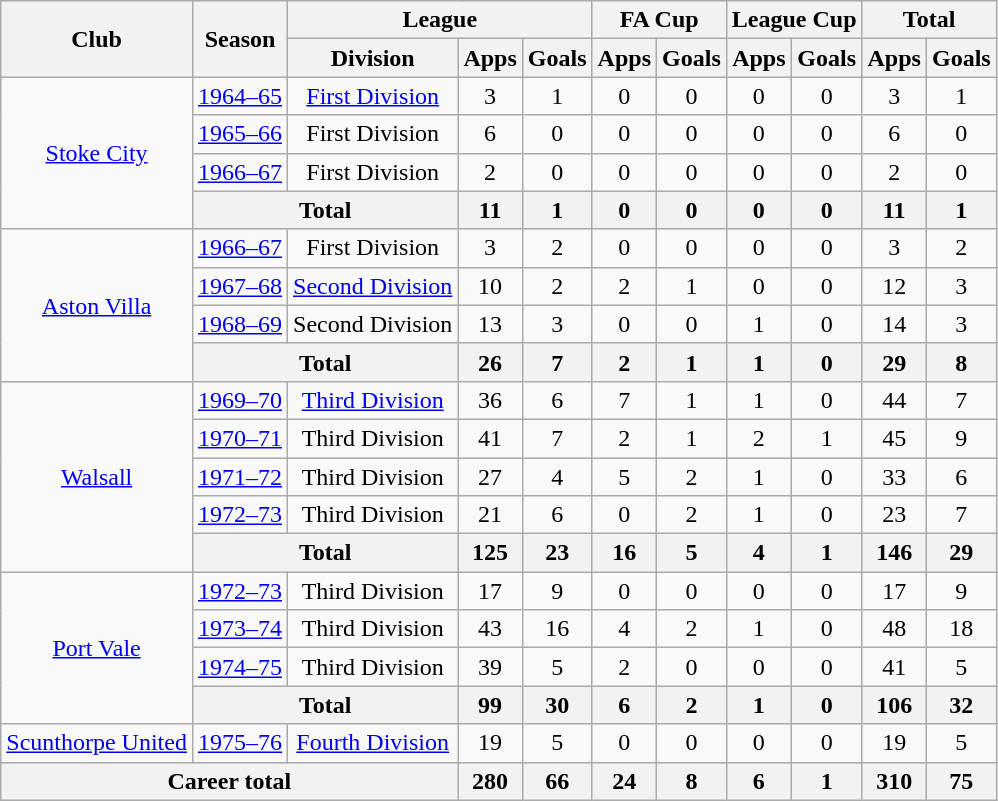<table class="wikitable" style="text-align: center;">
<tr>
<th rowspan="2">Club</th>
<th rowspan="2">Season</th>
<th colspan="3">League</th>
<th colspan="2">FA Cup</th>
<th colspan="2">League Cup</th>
<th colspan="2">Total</th>
</tr>
<tr>
<th>Division</th>
<th>Apps</th>
<th>Goals</th>
<th>Apps</th>
<th>Goals</th>
<th>Apps</th>
<th>Goals</th>
<th>Apps</th>
<th>Goals</th>
</tr>
<tr>
<td rowspan="4"><a href='#'>Stoke City</a></td>
<td><a href='#'>1964–65</a></td>
<td><a href='#'>First Division</a></td>
<td>3</td>
<td>1</td>
<td>0</td>
<td>0</td>
<td>0</td>
<td>0</td>
<td>3</td>
<td>1</td>
</tr>
<tr>
<td><a href='#'>1965–66</a></td>
<td>First Division</td>
<td>6</td>
<td>0</td>
<td>0</td>
<td>0</td>
<td>0</td>
<td>0</td>
<td>6</td>
<td>0</td>
</tr>
<tr>
<td><a href='#'>1966–67</a></td>
<td>First Division</td>
<td>2</td>
<td>0</td>
<td>0</td>
<td>0</td>
<td>0</td>
<td>0</td>
<td>2</td>
<td>0</td>
</tr>
<tr>
<th colspan="2">Total</th>
<th>11</th>
<th>1</th>
<th>0</th>
<th>0</th>
<th>0</th>
<th>0</th>
<th>11</th>
<th>1</th>
</tr>
<tr>
<td rowspan="4"><a href='#'>Aston Villa</a></td>
<td><a href='#'>1966–67</a></td>
<td>First Division</td>
<td>3</td>
<td>2</td>
<td>0</td>
<td>0</td>
<td>0</td>
<td>0</td>
<td>3</td>
<td>2</td>
</tr>
<tr>
<td><a href='#'>1967–68</a></td>
<td><a href='#'>Second Division</a></td>
<td>10</td>
<td>2</td>
<td>2</td>
<td>1</td>
<td>0</td>
<td>0</td>
<td>12</td>
<td>3</td>
</tr>
<tr>
<td><a href='#'>1968–69</a></td>
<td>Second Division</td>
<td>13</td>
<td>3</td>
<td>0</td>
<td>0</td>
<td>1</td>
<td>0</td>
<td>14</td>
<td>3</td>
</tr>
<tr>
<th colspan="2">Total</th>
<th>26</th>
<th>7</th>
<th>2</th>
<th>1</th>
<th>1</th>
<th>0</th>
<th>29</th>
<th>8</th>
</tr>
<tr>
<td rowspan="5"><a href='#'>Walsall</a></td>
<td><a href='#'>1969–70</a></td>
<td><a href='#'>Third Division</a></td>
<td>36</td>
<td>6</td>
<td>7</td>
<td>1</td>
<td>1</td>
<td>0</td>
<td>44</td>
<td>7</td>
</tr>
<tr>
<td><a href='#'>1970–71</a></td>
<td>Third Division</td>
<td>41</td>
<td>7</td>
<td>2</td>
<td>1</td>
<td>2</td>
<td>1</td>
<td>45</td>
<td>9</td>
</tr>
<tr>
<td><a href='#'>1971–72</a></td>
<td>Third Division</td>
<td>27</td>
<td>4</td>
<td>5</td>
<td>2</td>
<td>1</td>
<td>0</td>
<td>33</td>
<td>6</td>
</tr>
<tr>
<td><a href='#'>1972–73</a></td>
<td>Third Division</td>
<td>21</td>
<td>6</td>
<td>0</td>
<td>2</td>
<td>1</td>
<td>0</td>
<td>23</td>
<td>7</td>
</tr>
<tr>
<th colspan="2">Total</th>
<th>125</th>
<th>23</th>
<th>16</th>
<th>5</th>
<th>4</th>
<th>1</th>
<th>146</th>
<th>29</th>
</tr>
<tr>
<td rowspan="4"><a href='#'>Port Vale</a></td>
<td><a href='#'>1972–73</a></td>
<td>Third Division</td>
<td>17</td>
<td>9</td>
<td>0</td>
<td>0</td>
<td>0</td>
<td>0</td>
<td>17</td>
<td>9</td>
</tr>
<tr>
<td><a href='#'>1973–74</a></td>
<td>Third Division</td>
<td>43</td>
<td>16</td>
<td>4</td>
<td>2</td>
<td>1</td>
<td>0</td>
<td>48</td>
<td>18</td>
</tr>
<tr>
<td><a href='#'>1974–75</a></td>
<td>Third Division</td>
<td>39</td>
<td>5</td>
<td>2</td>
<td>0</td>
<td>0</td>
<td>0</td>
<td>41</td>
<td>5</td>
</tr>
<tr>
<th colspan="2">Total</th>
<th>99</th>
<th>30</th>
<th>6</th>
<th>2</th>
<th>1</th>
<th>0</th>
<th>106</th>
<th>32</th>
</tr>
<tr>
<td><a href='#'>Scunthorpe United</a></td>
<td><a href='#'>1975–76</a></td>
<td><a href='#'>Fourth Division</a></td>
<td>19</td>
<td>5</td>
<td>0</td>
<td>0</td>
<td>0</td>
<td>0</td>
<td>19</td>
<td>5</td>
</tr>
<tr>
<th colspan="3">Career total</th>
<th>280</th>
<th>66</th>
<th>24</th>
<th>8</th>
<th>6</th>
<th>1</th>
<th>310</th>
<th>75</th>
</tr>
</table>
